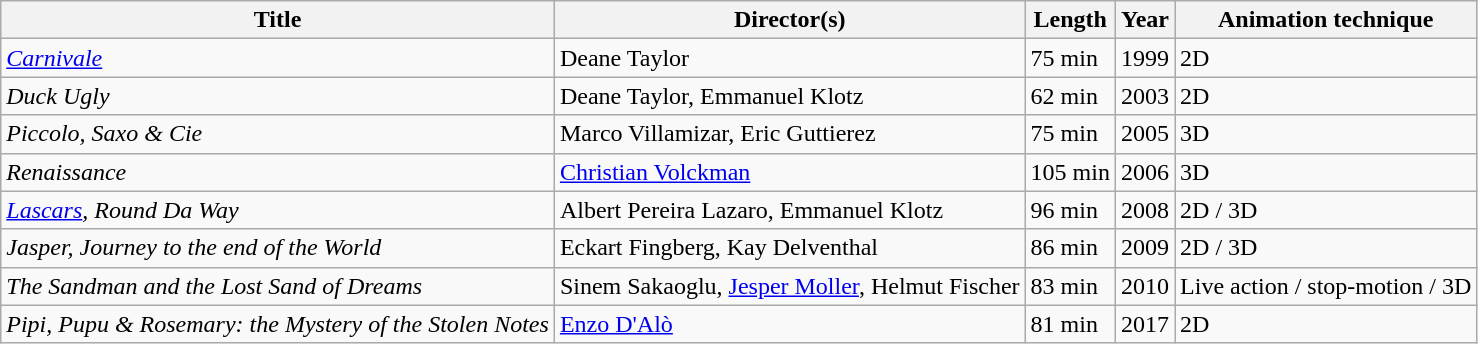<table class="wikitable sortable">
<tr>
<th>Title</th>
<th>Director(s)</th>
<th>Length</th>
<th>Year</th>
<th>Animation technique</th>
</tr>
<tr>
<td><em><a href='#'>Carnivale</a></em></td>
<td>Deane Taylor</td>
<td>75 min</td>
<td>1999</td>
<td>2D</td>
</tr>
<tr>
<td><em>Duck Ugly</em></td>
<td>Deane Taylor, Emmanuel Klotz</td>
<td>62 min</td>
<td>2003</td>
<td>2D</td>
</tr>
<tr>
<td><em>Piccolo, Saxo & Cie</em></td>
<td>Marco Villamizar, Eric Guttierez</td>
<td>75 min</td>
<td>2005</td>
<td>3D</td>
</tr>
<tr>
<td><em>Renaissance</em></td>
<td><a href='#'>Christian Volckman</a></td>
<td>105 min</td>
<td>2006</td>
<td>3D</td>
</tr>
<tr>
<td><em><a href='#'>Lascars</a>, Round Da Way</em></td>
<td>Albert Pereira Lazaro, Emmanuel Klotz</td>
<td>96 min</td>
<td>2008</td>
<td>2D / 3D</td>
</tr>
<tr>
<td><em>Jasper, Journey to the end of the World</em></td>
<td>Eckart Fingberg, Kay Delventhal</td>
<td>86 min</td>
<td>2009</td>
<td>2D / 3D</td>
</tr>
<tr>
<td><em>The Sandman and the Lost Sand of Dreams</em></td>
<td>Sinem Sakaoglu, <a href='#'>Jesper Moller</a>, Helmut Fischer</td>
<td>83 min</td>
<td>2010</td>
<td>Live action / stop-motion / 3D</td>
</tr>
<tr>
<td><em>Pipi, Pupu & Rosemary: the Mystery of the Stolen Notes</em></td>
<td><a href='#'>Enzo D'Alò</a></td>
<td>81 min</td>
<td>2017</td>
<td>2D</td>
</tr>
</table>
